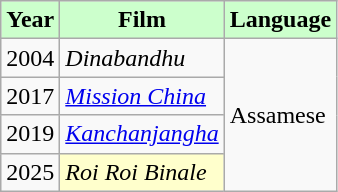<table class="wikitable">
<tr style="background:#cfc; text-align:center;">
<td><strong>Year</strong></td>
<td><strong>Film</strong></td>
<td><strong>Language</strong></td>
</tr>
<tr>
<td>2004</td>
<td><em>Dinabandhu</em></td>
<td rowspan="4">Assamese</td>
</tr>
<tr>
<td>2017</td>
<td><em><a href='#'>Mission China</a></em></td>
</tr>
<tr>
<td>2019</td>
<td><em><a href='#'>Kanchanjangha</a></em></td>
</tr>
<tr>
<td>2025</td>
<td style="background:#ffc;"><em>Roi Roi Binale</em> </td>
</tr>
</table>
